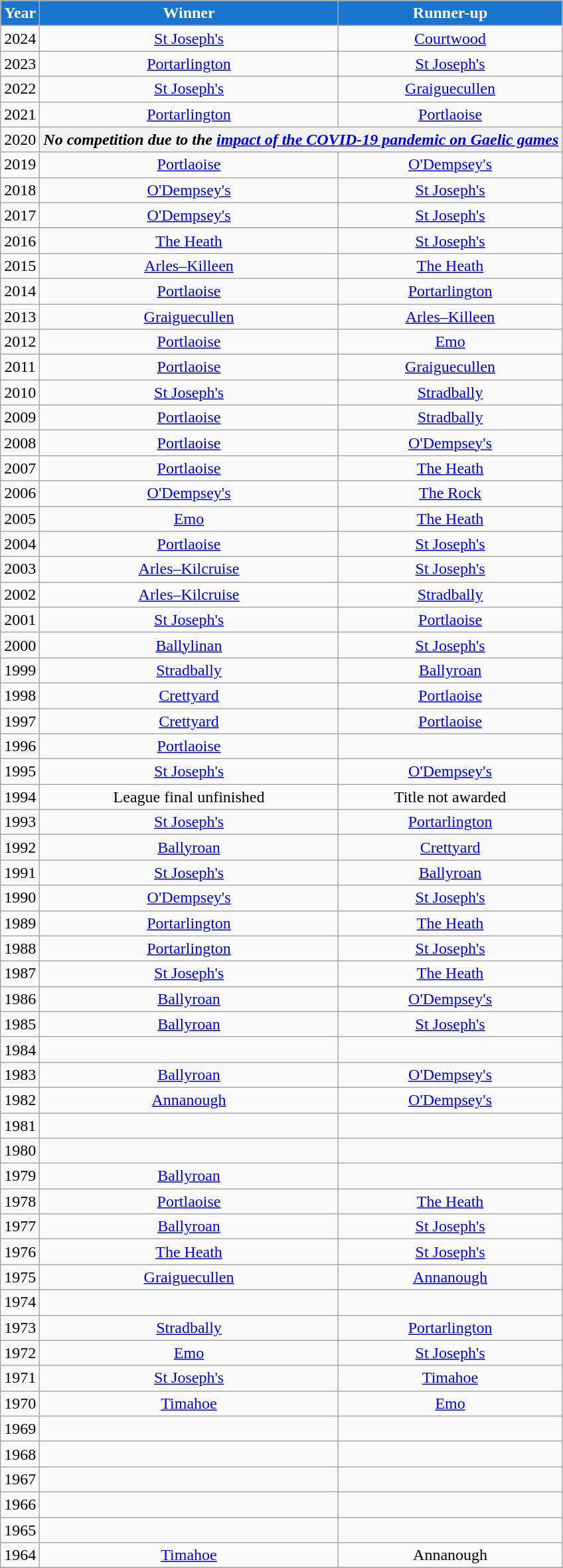<table class="wikitable" style="text-align:center;">
<tr>
<th style="background:#1874CD;color:white">Year</th>
<th style="background:#1874CD;color:white">Winner</th>
<th style="background:#1874CD;color:white">Runner-up</th>
</tr>
<tr>
<td>2024</td>
<td><a href='#'>St Joseph's</a></td>
<td><a href='#'>Courtwood</a></td>
</tr>
<tr>
<td>2023</td>
<td><a href='#'>Portarlington</a></td>
<td><a href='#'>St Joseph's</a></td>
</tr>
<tr>
<td>2022</td>
<td><a href='#'>St Joseph's</a></td>
<td><a href='#'>Graiguecullen</a></td>
</tr>
<tr>
<td>2021</td>
<td><a href='#'>Portarlington</a></td>
<td><a href='#'>Portlaoise</a></td>
</tr>
<tr>
<td>2020</td>
<th colspan=2 align=center><em>No competition due to the <a href='#'>impact of the COVID-19 pandemic on Gaelic games</a></em></th>
</tr>
<tr>
<td>2019</td>
<td><a href='#'>Portlaoise</a></td>
<td><a href='#'>O'Dempsey's</a></td>
</tr>
<tr>
<td>2018</td>
<td><a href='#'>O'Dempsey's</a></td>
<td><a href='#'>St Joseph's</a></td>
</tr>
<tr>
<td>2017</td>
<td><a href='#'>O'Dempsey's</a></td>
<td><a href='#'>St Joseph's</a></td>
</tr>
<tr>
</tr>
<tr>
<td>2016</td>
<td><a href='#'>The Heath</a></td>
<td><a href='#'>St Joseph's</a></td>
</tr>
<tr>
<td>2015</td>
<td><a href='#'>Arles–Killeen</a></td>
<td><a href='#'>The Heath</a></td>
</tr>
<tr>
<td>2014</td>
<td><a href='#'>Portlaoise</a></td>
<td><a href='#'>Portarlington</a></td>
</tr>
<tr>
<td>2013</td>
<td><a href='#'>Graiguecullen</a></td>
<td><a href='#'>Arles–Killeen</a></td>
</tr>
<tr>
<td>2012</td>
<td><a href='#'>Portlaoise</a></td>
<td><a href='#'>Emo</a></td>
</tr>
<tr>
<td>2011</td>
<td><a href='#'>Portlaoise</a></td>
<td><a href='#'>Graiguecullen</a></td>
</tr>
<tr>
<td>2010</td>
<td><a href='#'>St Joseph's</a></td>
<td><a href='#'>Stradbally</a></td>
</tr>
<tr>
<td>2009</td>
<td><a href='#'>Portlaoise</a></td>
<td><a href='#'>Stradbally</a></td>
</tr>
<tr>
<td>2008</td>
<td><a href='#'>Portlaoise</a></td>
<td><a href='#'>O'Dempsey's</a></td>
</tr>
<tr>
<td>2007</td>
<td><a href='#'>Portlaoise</a></td>
<td><a href='#'>The Heath</a></td>
</tr>
<tr>
<td>2006</td>
<td><a href='#'>O'Dempsey's</a></td>
<td><a href='#'>The Rock</a></td>
</tr>
<tr>
<td>2005</td>
<td><a href='#'>Emo</a></td>
<td><a href='#'>The Heath</a></td>
</tr>
<tr>
<td>2004</td>
<td><a href='#'>Portlaoise</a></td>
<td><a href='#'>St Joseph's</a></td>
</tr>
<tr>
<td>2003</td>
<td><a href='#'>Arles–Kilcruise</a></td>
<td><a href='#'>St Joseph's</a></td>
</tr>
<tr>
<td>2002</td>
<td><a href='#'>Arles–Kilcruise</a></td>
<td><a href='#'>Stradbally</a></td>
</tr>
<tr>
<td>2001</td>
<td><a href='#'>St Joseph's</a></td>
<td><a href='#'>Portlaoise</a></td>
</tr>
<tr>
<td>2000</td>
<td><a href='#'>Ballylinan</a></td>
<td><a href='#'>St Joseph's</a></td>
</tr>
<tr>
<td>1999</td>
<td><a href='#'>Stradbally</a></td>
<td><a href='#'>Ballyroan</a></td>
</tr>
<tr>
<td>1998</td>
<td><a href='#'>Crettyard</a></td>
<td><a href='#'>Portlaoise</a></td>
</tr>
<tr>
<td>1997</td>
<td><a href='#'>Crettyard</a></td>
<td><a href='#'>Portlaoise</a></td>
</tr>
<tr>
<td>1996</td>
<td><a href='#'>Portlaoise</a></td>
<td></td>
</tr>
<tr>
<td>1995</td>
<td><a href='#'>St Joseph's</a></td>
<td><a href='#'>O'Dempsey's</a></td>
</tr>
<tr>
<td>1994</td>
<td>League final unfinished</td>
<td>Title not awarded</td>
</tr>
<tr>
<td>1993</td>
<td><a href='#'>St Joseph's</a></td>
<td><a href='#'>Portarlington</a></td>
</tr>
<tr>
<td>1992</td>
<td><a href='#'>Ballyroan</a></td>
<td><a href='#'>Crettyard</a></td>
</tr>
<tr>
<td>1991</td>
<td><a href='#'>St Joseph's</a></td>
<td><a href='#'>Ballyroan</a></td>
</tr>
<tr>
<td>1990</td>
<td><a href='#'>O'Dempsey's</a></td>
<td><a href='#'>St Joseph's</a></td>
</tr>
<tr>
<td>1989</td>
<td><a href='#'>Portarlington</a></td>
<td><a href='#'>The Heath</a></td>
</tr>
<tr>
<td>1988</td>
<td><a href='#'>Portarlington</a></td>
<td><a href='#'>St Joseph's</a></td>
</tr>
<tr>
<td>1987</td>
<td><a href='#'>St Joseph's</a></td>
<td><a href='#'>The Heath</a></td>
</tr>
<tr>
<td>1986</td>
<td><a href='#'>Ballyroan</a></td>
<td><a href='#'>O'Dempsey's</a></td>
</tr>
<tr>
<td>1985</td>
<td><a href='#'>Ballyroan</a></td>
<td><a href='#'>St Joseph's</a></td>
</tr>
<tr>
<td>1984</td>
<td></td>
<td></td>
</tr>
<tr>
<td>1983</td>
<td><a href='#'>Ballyroan</a></td>
<td><a href='#'>O'Dempsey's</a></td>
</tr>
<tr>
<td>1982</td>
<td><a href='#'>Annanough</a></td>
<td><a href='#'>O'Dempsey's</a></td>
</tr>
<tr>
<td>1981</td>
<td></td>
<td></td>
</tr>
<tr>
<td>1980</td>
<td></td>
<td></td>
</tr>
<tr>
<td>1979</td>
<td><a href='#'>Ballyroan</a></td>
<td></td>
</tr>
<tr>
<td>1978</td>
<td><a href='#'>Portlaoise</a></td>
<td><a href='#'>The Heath</a></td>
</tr>
<tr>
<td>1977</td>
<td><a href='#'>Ballyroan</a></td>
<td><a href='#'>St Joseph's</a></td>
</tr>
<tr>
<td>1976</td>
<td><a href='#'>The Heath</a></td>
<td><a href='#'>St Joseph's</a></td>
</tr>
<tr>
<td>1975</td>
<td><a href='#'>Graiguecullen</a></td>
<td><a href='#'>Annanough</a></td>
</tr>
<tr>
<td>1974</td>
<td></td>
<td></td>
</tr>
<tr>
<td>1973</td>
<td><a href='#'>Stradbally</a></td>
<td><a href='#'>Portarlington</a></td>
</tr>
<tr>
<td>1972</td>
<td><a href='#'>Emo</a></td>
<td><a href='#'>St Joseph's</a></td>
</tr>
<tr>
<td>1971</td>
<td><a href='#'>St Joseph's</a></td>
<td><a href='#'>Timahoe</a></td>
</tr>
<tr>
<td>1970</td>
<td><a href='#'>Timahoe</a></td>
<td><a href='#'>Emo</a></td>
</tr>
<tr>
<td>1969</td>
<td></td>
<td></td>
</tr>
<tr>
<td>1968</td>
<td></td>
<td></td>
</tr>
<tr>
<td>1967</td>
<td></td>
<td></td>
</tr>
<tr>
<td>1966</td>
<td></td>
<td></td>
</tr>
<tr>
<td>1965</td>
<td></td>
<td></td>
</tr>
<tr>
<td>1964</td>
<td><a href='#'>Timahoe</a></td>
<td>Annanough</td>
</tr>
<tr>
</tr>
</table>
